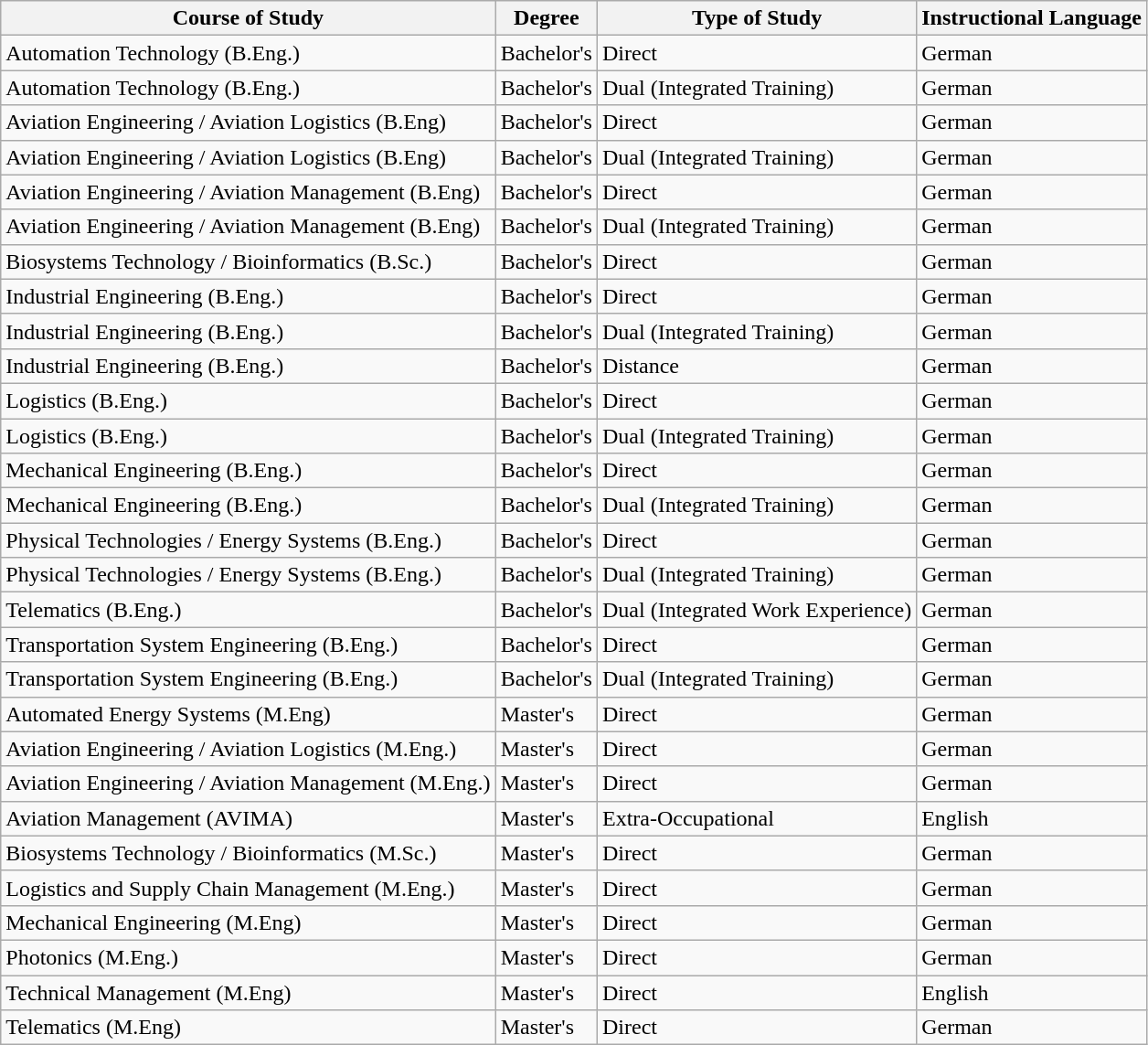<table class="wikitable sortable mw-collapsible">
<tr>
<th>Course of Study</th>
<th>Degree</th>
<th>Type of Study</th>
<th>Instructional Language</th>
</tr>
<tr>
<td>Automation Technology (B.Eng.)</td>
<td>Bachelor's</td>
<td>Direct</td>
<td>German</td>
</tr>
<tr>
<td>Automation Technology (B.Eng.)</td>
<td>Bachelor's</td>
<td>Dual (Integrated Training)</td>
<td>German</td>
</tr>
<tr>
<td>Aviation Engineering / Aviation Logistics (B.Eng)</td>
<td>Bachelor's</td>
<td>Direct</td>
<td>German</td>
</tr>
<tr>
<td>Aviation Engineering / Aviation Logistics (B.Eng)</td>
<td>Bachelor's</td>
<td>Dual (Integrated Training)</td>
<td>German</td>
</tr>
<tr>
<td>Aviation Engineering / Aviation Management (B.Eng)</td>
<td>Bachelor's</td>
<td>Direct</td>
<td>German</td>
</tr>
<tr>
<td>Aviation Engineering / Aviation Management (B.Eng)</td>
<td>Bachelor's</td>
<td>Dual (Integrated Training)</td>
<td>German</td>
</tr>
<tr>
<td>Biosystems Technology / Bioinformatics (B.Sc.)</td>
<td>Bachelor's</td>
<td>Direct</td>
<td>German</td>
</tr>
<tr>
<td>Industrial Engineering (B.Eng.)</td>
<td>Bachelor's</td>
<td>Direct</td>
<td>German</td>
</tr>
<tr>
<td>Industrial Engineering (B.Eng.)</td>
<td>Bachelor's</td>
<td>Dual (Integrated Training)</td>
<td>German</td>
</tr>
<tr>
<td>Industrial Engineering (B.Eng.)</td>
<td>Bachelor's</td>
<td>Distance</td>
<td>German</td>
</tr>
<tr>
<td>Logistics (B.Eng.)</td>
<td>Bachelor's</td>
<td>Direct</td>
<td>German</td>
</tr>
<tr>
<td>Logistics (B.Eng.)</td>
<td>Bachelor's</td>
<td>Dual (Integrated Training)</td>
<td>German</td>
</tr>
<tr>
<td>Mechanical Engineering (B.Eng.)</td>
<td>Bachelor's</td>
<td>Direct</td>
<td>German</td>
</tr>
<tr>
<td>Mechanical Engineering (B.Eng.)</td>
<td>Bachelor's</td>
<td>Dual (Integrated Training)</td>
<td>German</td>
</tr>
<tr>
<td>Physical Technologies / Energy Systems (B.Eng.)</td>
<td>Bachelor's</td>
<td>Direct</td>
<td>German</td>
</tr>
<tr>
<td>Physical Technologies / Energy Systems (B.Eng.)</td>
<td>Bachelor's</td>
<td>Dual (Integrated Training)</td>
<td>German</td>
</tr>
<tr>
<td>Telematics (B.Eng.)</td>
<td>Bachelor's</td>
<td>Dual (Integrated Work Experience)</td>
<td>German</td>
</tr>
<tr>
<td>Transportation System Engineering (B.Eng.)</td>
<td>Bachelor's</td>
<td>Direct</td>
<td>German</td>
</tr>
<tr>
<td>Transportation System Engineering (B.Eng.)</td>
<td>Bachelor's</td>
<td>Dual (Integrated Training)</td>
<td>German</td>
</tr>
<tr>
<td>Automated Energy Systems (M.Eng)</td>
<td>Master's</td>
<td>Direct</td>
<td>German</td>
</tr>
<tr>
<td>Aviation Engineering / Aviation Logistics (M.Eng.)</td>
<td>Master's</td>
<td>Direct</td>
<td>German</td>
</tr>
<tr>
<td>Aviation Engineering / Aviation Management (M.Eng.)</td>
<td>Master's</td>
<td>Direct</td>
<td>German</td>
</tr>
<tr>
<td>Aviation Management (AVIMA)</td>
<td>Master's</td>
<td>Extra-Occupational</td>
<td>English</td>
</tr>
<tr>
<td>Biosystems Technology / Bioinformatics (M.Sc.)</td>
<td>Master's</td>
<td>Direct</td>
<td>German</td>
</tr>
<tr>
<td>Logistics and Supply Chain Management (M.Eng.)</td>
<td>Master's</td>
<td>Direct</td>
<td>German</td>
</tr>
<tr>
<td>Mechanical Engineering (M.Eng)</td>
<td>Master's</td>
<td>Direct</td>
<td>German</td>
</tr>
<tr>
<td>Photonics (M.Eng.)</td>
<td>Master's</td>
<td>Direct</td>
<td>German</td>
</tr>
<tr>
<td>Technical Management (M.Eng)</td>
<td>Master's</td>
<td>Direct</td>
<td>English</td>
</tr>
<tr>
<td>Telematics (M.Eng)</td>
<td>Master's</td>
<td>Direct</td>
<td>German</td>
</tr>
</table>
